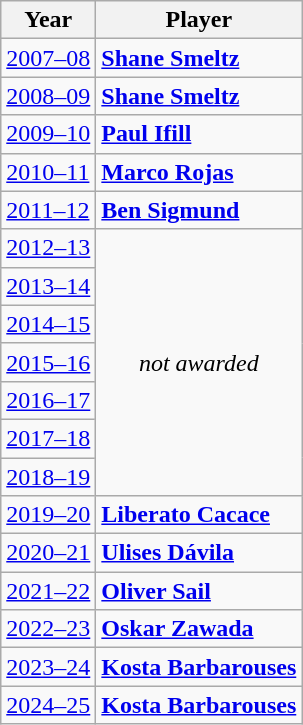<table class="wikitable" border="1">
<tr>
<th>Year</th>
<th>Player</th>
</tr>
<tr>
<td><a href='#'>2007–08</a></td>
<td style="text-align:left;"> <strong><a href='#'>Shane Smeltz</a></strong></td>
</tr>
<tr>
<td><a href='#'>2008–09</a></td>
<td style="text-align:left;"> <strong><a href='#'>Shane Smeltz</a></strong></td>
</tr>
<tr>
<td><a href='#'>2009–10</a></td>
<td style="text-align:left;"> <strong><a href='#'>Paul Ifill</a></strong></td>
</tr>
<tr>
<td><a href='#'>2010–11</a></td>
<td style="text-align:left;"> <strong><a href='#'>Marco Rojas</a></strong></td>
</tr>
<tr>
<td><a href='#'>2011–12</a></td>
<td style="text-align:left;"> <strong><a href='#'>Ben Sigmund</a></strong></td>
</tr>
<tr>
<td><a href='#'>2012–13</a></td>
<td rowspan="7" align="center"><em>not awarded</em></td>
</tr>
<tr>
<td><a href='#'>2013–14</a></td>
</tr>
<tr>
<td><a href='#'>2014–15</a></td>
</tr>
<tr>
<td><a href='#'>2015–16</a></td>
</tr>
<tr>
<td><a href='#'>2016–17</a></td>
</tr>
<tr>
<td><a href='#'>2017–18</a></td>
</tr>
<tr>
<td><a href='#'>2018–19</a></td>
</tr>
<tr>
<td><a href='#'>2019–20</a></td>
<td style="text-align:left;"> <strong><a href='#'>Liberato Cacace</a></strong></td>
</tr>
<tr>
<td><a href='#'>2020–21</a></td>
<td style="text-align:left;"> <strong><a href='#'>Ulises Dávila</a></strong></td>
</tr>
<tr>
<td><a href='#'>2021–22</a></td>
<td style="text-align:left;"> <strong><a href='#'>Oliver Sail</a></strong></td>
</tr>
<tr>
<td><a href='#'>2022–23</a></td>
<td style="text-align:left;"> <strong><a href='#'>Oskar Zawada</a></strong></td>
</tr>
<tr>
<td><a href='#'>2023–24</a></td>
<td> <strong><a href='#'>Kosta Barbarouses</a></strong></td>
</tr>
<tr>
<td><a href='#'>2024–25</a></td>
<td> <strong><a href='#'>Kosta Barbarouses</a></strong></td>
</tr>
</table>
